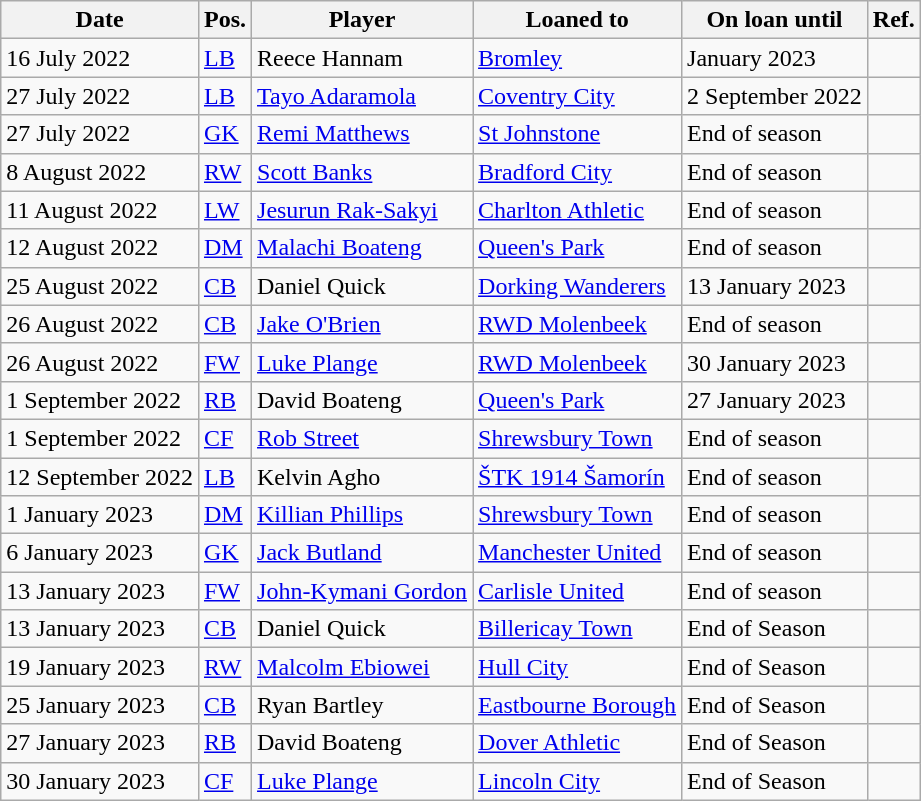<table class="wikitable plainrowheaders sortable">
<tr>
<th>Date</th>
<th>Pos.</th>
<th>Player</th>
<th>Loaned to</th>
<th>On loan until</th>
<th>Ref.</th>
</tr>
<tr>
<td>16 July 2022</td>
<td><a href='#'>LB</a></td>
<td> Reece Hannam</td>
<td><a href='#'>Bromley</a></td>
<td>January 2023</td>
<td></td>
</tr>
<tr>
<td>27 July 2022</td>
<td><a href='#'>LB</a></td>
<td> <a href='#'>Tayo Adaramola</a></td>
<td><a href='#'>Coventry City</a></td>
<td>2 September 2022</td>
<td></td>
</tr>
<tr>
<td>27 July 2022</td>
<td><a href='#'>GK</a></td>
<td> <a href='#'>Remi Matthews</a></td>
<td> <a href='#'>St Johnstone</a></td>
<td>End of season</td>
<td></td>
</tr>
<tr>
<td>8 August 2022</td>
<td><a href='#'>RW</a></td>
<td> <a href='#'>Scott Banks</a></td>
<td><a href='#'>Bradford City</a></td>
<td>End of season</td>
<td></td>
</tr>
<tr>
<td>11 August 2022</td>
<td><a href='#'>LW</a></td>
<td> <a href='#'>Jesurun Rak-Sakyi</a></td>
<td><a href='#'>Charlton Athletic</a></td>
<td>End of season</td>
<td></td>
</tr>
<tr>
<td>12 August 2022</td>
<td><a href='#'>DM</a></td>
<td> <a href='#'>Malachi Boateng</a></td>
<td> <a href='#'>Queen's Park</a></td>
<td>End of season</td>
<td></td>
</tr>
<tr>
<td>25 August 2022</td>
<td><a href='#'>CB</a></td>
<td> Daniel Quick</td>
<td><a href='#'>Dorking Wanderers</a></td>
<td>13 January 2023</td>
<td></td>
</tr>
<tr>
<td>26 August 2022</td>
<td><a href='#'>CB</a></td>
<td> <a href='#'>Jake O'Brien</a></td>
<td> <a href='#'>RWD Molenbeek</a></td>
<td>End of season</td>
<td></td>
</tr>
<tr>
<td>26 August 2022</td>
<td><a href='#'>FW</a></td>
<td> <a href='#'>Luke Plange</a></td>
<td> <a href='#'>RWD Molenbeek</a></td>
<td>30 January 2023</td>
<td></td>
</tr>
<tr>
<td>1 September 2022</td>
<td><a href='#'>RB</a></td>
<td> David Boateng</td>
<td> <a href='#'>Queen's Park</a></td>
<td>27 January 2023</td>
<td></td>
</tr>
<tr>
<td>1 September 2022</td>
<td><a href='#'>CF</a></td>
<td> <a href='#'>Rob Street</a></td>
<td><a href='#'>Shrewsbury Town</a></td>
<td>End of season</td>
<td></td>
</tr>
<tr>
<td>12 September 2022</td>
<td><a href='#'>LB</a></td>
<td> Kelvin Agho</td>
<td> <a href='#'>ŠTK 1914 Šamorín</a></td>
<td>End of season</td>
<td></td>
</tr>
<tr>
<td>1 January 2023</td>
<td><a href='#'>DM</a></td>
<td> <a href='#'>Killian Phillips</a></td>
<td><a href='#'>Shrewsbury Town</a></td>
<td>End of season</td>
<td></td>
</tr>
<tr>
<td>6 January 2023</td>
<td><a href='#'>GK</a></td>
<td> <a href='#'>Jack Butland</a></td>
<td><a href='#'>Manchester United</a></td>
<td>End of season</td>
<td></td>
</tr>
<tr>
<td>13 January 2023</td>
<td><a href='#'>FW</a></td>
<td> <a href='#'>John-Kymani Gordon</a></td>
<td><a href='#'>Carlisle United</a></td>
<td>End of season</td>
<td></td>
</tr>
<tr>
<td>13 January 2023</td>
<td><a href='#'>CB</a></td>
<td> Daniel Quick</td>
<td><a href='#'>Billericay Town</a></td>
<td>End of Season</td>
<td></td>
</tr>
<tr>
<td>19 January 2023</td>
<td><a href='#'>RW</a></td>
<td> <a href='#'>Malcolm Ebiowei</a></td>
<td><a href='#'>Hull City</a></td>
<td>End of Season</td>
<td></td>
</tr>
<tr>
<td>25 January 2023</td>
<td><a href='#'>CB</a></td>
<td> Ryan Bartley</td>
<td><a href='#'>Eastbourne Borough</a></td>
<td>End of Season</td>
<td></td>
</tr>
<tr>
<td>27 January 2023</td>
<td><a href='#'>RB</a></td>
<td> David Boateng</td>
<td><a href='#'>Dover Athletic</a></td>
<td>End of Season</td>
<td></td>
</tr>
<tr>
<td>30 January 2023</td>
<td><a href='#'>CF</a></td>
<td> <a href='#'>Luke Plange</a></td>
<td><a href='#'>Lincoln City</a></td>
<td>End of Season</td>
<td></td>
</tr>
</table>
